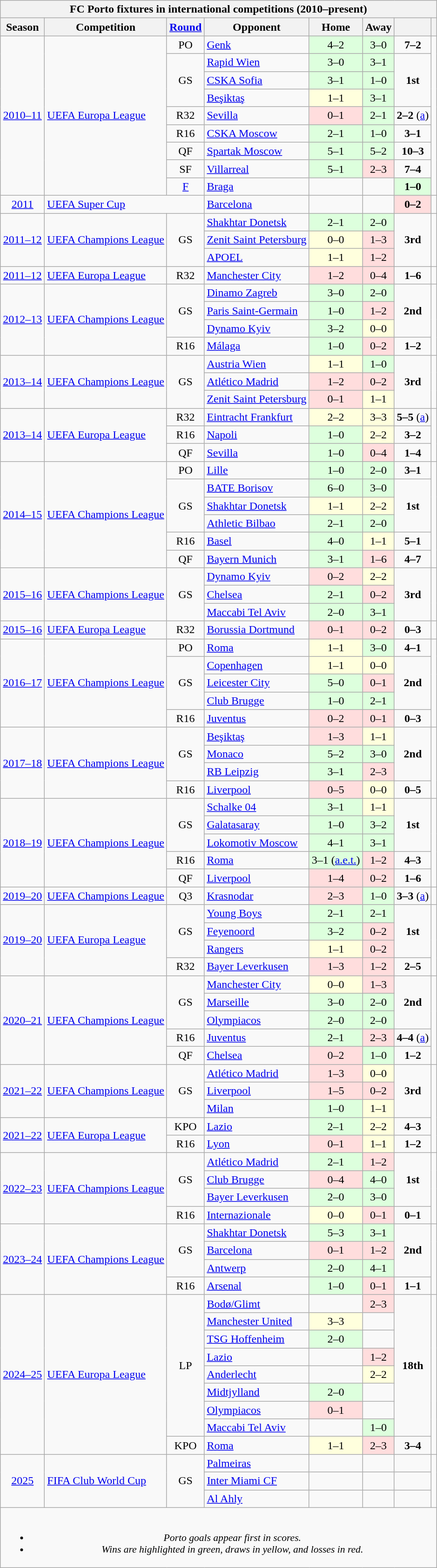<table class="wikitable collapsible collapsed" style="text-align: center;">
<tr>
<th colspan=8>FC Porto fixtures in international competitions (2010–present)</th>
</tr>
<tr>
<th scope=col>Season</th>
<th scope=col>Competition</th>
<th scope=col><a href='#'>Round</a></th>
<th scope=col>Opponent</th>
<th scope=col>Home</th>
<th scope=col>Away</th>
<th scope=col></th>
<th scope=col></th>
</tr>
<tr>
<td rowspan=9><a href='#'>2010–11</a></td>
<td rowspan="9" style="text-align:left;"><a href='#'>UEFA Europa League</a></td>
<td>PO</td>
<td align=left> <a href='#'>Genk</a></td>
<td style="background:#dfd;">4–2</td>
<td style="background:#dfd;">3–0</td>
<td><strong>7–2</strong></td>
<td rowspan=9></td>
</tr>
<tr>
<td rowspan=3>GS</td>
<td align=left> <a href='#'>Rapid Wien</a></td>
<td style="background:#dfd;">3–0</td>
<td style="background:#dfd;">3–1</td>
<td rowspan=3><strong>1st</strong></td>
</tr>
<tr>
<td align=left> <a href='#'>CSKA Sofia</a></td>
<td style="background:#dfd;">3–1</td>
<td style="background:#dfd;">1–0</td>
</tr>
<tr>
<td align=left> <a href='#'>Beşiktaş</a></td>
<td style="background:#ffd;">1–1</td>
<td style="background:#dfd;">3–1</td>
</tr>
<tr>
<td>R32</td>
<td align=left> <a href='#'>Sevilla</a></td>
<td style="background:#fdd;">0–1</td>
<td style="background:#dfd;">2–1</td>
<td><strong>2–2</strong> (<a href='#'>a</a>)</td>
</tr>
<tr>
<td>R16</td>
<td align=left> <a href='#'>CSKA Moscow</a></td>
<td style="background:#dfd;">2–1</td>
<td style="background:#dfd;">1–0</td>
<td><strong>3–1</strong></td>
</tr>
<tr>
<td>QF</td>
<td align=left> <a href='#'>Spartak Moscow</a></td>
<td style="background:#dfd;">5–1</td>
<td style="background:#dfd;">5–2</td>
<td><strong>10–3</strong></td>
</tr>
<tr>
<td>SF</td>
<td align=left> <a href='#'>Villarreal</a></td>
<td style="background:#dfd;">5–1</td>
<td style="background:#fdd;">2–3</td>
<td><strong>7–4</strong></td>
</tr>
<tr>
<td><a href='#'>F</a></td>
<td align=left> <a href='#'>Braga</a></td>
<td></td>
<td></td>
<td style="background:#dfd;"><strong>1–0</strong></td>
</tr>
<tr>
<td><a href='#'>2011</a></td>
<td colspan="2" style="text-align:left;"><a href='#'>UEFA Super Cup</a></td>
<td align=left> <a href='#'>Barcelona</a></td>
<td></td>
<td></td>
<td style="background:#fdd;"><strong>0–2</strong></td>
<td></td>
</tr>
<tr>
<td rowspan=3><a href='#'>2011–12</a></td>
<td rowspan="3" style="text-align:left;"><a href='#'>UEFA Champions League</a></td>
<td rowspan=3>GS</td>
<td align=left> <a href='#'>Shakhtar Donetsk</a></td>
<td style="background:#dfd;">2–1</td>
<td style="background:#dfd;">2–0</td>
<td rowspan=3><strong>3rd</strong></td>
<td rowspan=3></td>
</tr>
<tr>
<td align=left> <a href='#'>Zenit Saint Petersburg</a></td>
<td style="background:#ffd;">0–0</td>
<td style="background:#fdd;">1–3</td>
</tr>
<tr>
<td align=left> <a href='#'>APOEL</a></td>
<td style="background:#ffd;">1–1</td>
<td style="background:#fdd;">1–2</td>
</tr>
<tr>
<td><a href='#'>2011–12</a></td>
<td align=left><a href='#'>UEFA Europa League</a></td>
<td>R32</td>
<td align=left> <a href='#'>Manchester City</a></td>
<td style="background:#fdd;">1–2</td>
<td style="background:#fdd;">0–4</td>
<td><strong>1–6</strong></td>
<td></td>
</tr>
<tr>
<td rowspan=4><a href='#'>2012–13</a></td>
<td rowspan="4" style="text-align:left;"><a href='#'>UEFA Champions League</a></td>
<td rowspan=3>GS</td>
<td align=left> <a href='#'>Dinamo Zagreb</a></td>
<td style="background:#dfd;">3–0</td>
<td style="background:#dfd;">2–0</td>
<td rowspan=3><strong>2nd</strong></td>
<td rowspan=4></td>
</tr>
<tr>
<td align=left> <a href='#'>Paris Saint-Germain</a></td>
<td style="background:#dfd;">1–0</td>
<td style="background:#fdd;">1–2</td>
</tr>
<tr>
<td align=left> <a href='#'>Dynamo Kyiv</a></td>
<td style="background:#dfd;">3–2</td>
<td style="background:#ffd;">0–0</td>
</tr>
<tr>
<td>R16</td>
<td align=left> <a href='#'>Málaga</a></td>
<td style="background:#dfd;">1–0</td>
<td style="background:#fdd;">0–2</td>
<td><strong>1–2</strong></td>
</tr>
<tr>
<td rowspan=3><a href='#'>2013–14</a></td>
<td rowspan="3" style="text-align:left;"><a href='#'>UEFA Champions League</a></td>
<td rowspan=3>GS</td>
<td align=left> <a href='#'>Austria Wien</a></td>
<td style="background:#ffd;">1–1</td>
<td style="background:#dfd;">1–0</td>
<td rowspan=3><strong>3rd</strong></td>
<td rowspan=3></td>
</tr>
<tr>
<td align=left> <a href='#'>Atlético Madrid</a></td>
<td style="background:#fdd;">1–2</td>
<td style="background:#fdd;">0–2</td>
</tr>
<tr>
<td align=left> <a href='#'>Zenit Saint Petersburg</a></td>
<td style="background:#fdd;">0–1</td>
<td style="background:#ffd;">1–1</td>
</tr>
<tr>
<td rowspan=3><a href='#'>2013–14</a></td>
<td rowspan="3" style="text-align:left;"><a href='#'>UEFA Europa League</a></td>
<td>R32</td>
<td align=left> <a href='#'>Eintracht Frankfurt</a></td>
<td style="background:#ffd;">2–2</td>
<td style="background:#ffd;">3–3</td>
<td><strong>5–5</strong> (<a href='#'>a</a>)</td>
<td rowspan=3></td>
</tr>
<tr>
<td>R16</td>
<td align=left> <a href='#'>Napoli</a></td>
<td style="background:#dfd;">1–0</td>
<td style="background:#ffd;">2–2</td>
<td><strong>3–2</strong></td>
</tr>
<tr>
<td>QF</td>
<td align=left> <a href='#'>Sevilla</a></td>
<td style="background:#dfd;">1–0</td>
<td style="background:#fdd;">0–4</td>
<td><strong>1–4</strong></td>
</tr>
<tr>
<td rowspan=6><a href='#'>2014–15</a></td>
<td rowspan="6" style="text-align:left;"><a href='#'>UEFA Champions League</a></td>
<td>PO</td>
<td align=left> <a href='#'>Lille</a></td>
<td style="background:#dfd;">1–0</td>
<td style="background:#dfd;">2–0</td>
<td><strong>3–1</strong></td>
<td rowspan=6></td>
</tr>
<tr>
<td rowspan=3>GS</td>
<td align=left> <a href='#'>BATE Borisov</a></td>
<td style="background:#dfd;">6–0</td>
<td style="background:#dfd;">3–0</td>
<td rowspan=3><strong>1st</strong></td>
</tr>
<tr>
<td align=left> <a href='#'>Shakhtar Donetsk</a></td>
<td style="background:#ffd;">1–1</td>
<td style="background:#ffd;">2–2</td>
</tr>
<tr>
<td align=left> <a href='#'>Athletic Bilbao</a></td>
<td style="background:#dfd;">2–1</td>
<td style="background:#dfd;">2–0</td>
</tr>
<tr>
<td>R16</td>
<td align=left> <a href='#'>Basel</a></td>
<td style="background:#dfd;">4–0</td>
<td style="background:#ffd;">1–1</td>
<td><strong>5–1</strong></td>
</tr>
<tr>
<td>QF</td>
<td align=left> <a href='#'>Bayern Munich</a></td>
<td style="background:#dfd;">3–1</td>
<td style="background:#fdd;">1–6</td>
<td><strong>4–7</strong></td>
</tr>
<tr>
<td rowspan=3><a href='#'>2015–16</a></td>
<td rowspan="3" style="text-align:left;"><a href='#'>UEFA Champions League</a></td>
<td rowspan=3>GS</td>
<td align=left> <a href='#'>Dynamo Kyiv</a></td>
<td style="background:#fdd;">0–2</td>
<td style="background:#ffd;">2–2</td>
<td rowspan=3><strong>3rd</strong></td>
<td rowspan=3></td>
</tr>
<tr>
<td align=left> <a href='#'>Chelsea</a></td>
<td style="background:#dfd;">2–1</td>
<td style="background:#fdd;">0–2</td>
</tr>
<tr>
<td align=left> <a href='#'>Maccabi Tel Aviv</a></td>
<td style="background:#dfd;">2–0</td>
<td style="background:#dfd;">3–1</td>
</tr>
<tr>
<td><a href='#'>2015–16</a></td>
<td align=left><a href='#'>UEFA Europa League</a></td>
<td>R32</td>
<td align=left> <a href='#'>Borussia Dortmund</a></td>
<td style="background:#fdd;">0–1</td>
<td style="background:#fdd;">0–2</td>
<td><strong>0–3</strong></td>
<td></td>
</tr>
<tr>
<td rowspan=5><a href='#'>2016–17</a></td>
<td rowspan="5" style="text-align:left;"><a href='#'>UEFA Champions League</a></td>
<td>PO</td>
<td align=left> <a href='#'>Roma</a></td>
<td style="background:#ffd;">1–1</td>
<td style="background:#dfd;">3–0</td>
<td><strong>4–1</strong></td>
<td rowspan=5></td>
</tr>
<tr>
<td rowspan=3>GS</td>
<td align=left> <a href='#'>Copenhagen</a></td>
<td style="background:#ffd;">1–1</td>
<td style="background:#ffd;">0–0</td>
<td rowspan=3><strong>2nd</strong></td>
</tr>
<tr>
<td align=left> <a href='#'>Leicester City</a></td>
<td style="background:#dfd;">5–0</td>
<td style="background:#fdd;">0–1</td>
</tr>
<tr>
<td align=left> <a href='#'>Club Brugge</a></td>
<td style="background:#dfd;">1–0</td>
<td style="background:#dfd;">2–1</td>
</tr>
<tr>
<td>R16</td>
<td align=left> <a href='#'>Juventus</a></td>
<td style="background:#fdd;">0–2</td>
<td style="background:#fdd;">0–1</td>
<td><strong>0–3</strong></td>
</tr>
<tr>
<td rowspan=4><a href='#'>2017–18</a></td>
<td rowspan=4 style="text-align:left;"><a href='#'>UEFA Champions League</a></td>
<td rowspan=3>GS</td>
<td align=left> <a href='#'>Beşiktaş</a></td>
<td style="background:#fdd;">1–3</td>
<td style="background:#ffd;">1–1</td>
<td rowspan=3><strong>2nd</strong></td>
<td rowspan=4></td>
</tr>
<tr>
<td align=left> <a href='#'>Monaco</a></td>
<td style="background:#dfd;">5–2</td>
<td style="background:#dfd;">3–0</td>
</tr>
<tr>
<td align=left> <a href='#'>RB Leipzig</a></td>
<td style="background:#dfd;">3–1</td>
<td style="background:#fdd;">2–3</td>
</tr>
<tr>
<td>R16</td>
<td align=left> <a href='#'>Liverpool</a></td>
<td style="background:#fdd;">0–5</td>
<td style="background:#ffd;">0–0</td>
<td><strong>0–5</strong></td>
</tr>
<tr>
<td rowspan=5><a href='#'>2018–19</a></td>
<td rowspan=5 style="text-align:left;"><a href='#'>UEFA Champions League</a></td>
<td rowspan=3>GS</td>
<td align=left> <a href='#'>Schalke 04</a></td>
<td style="background:#dfd;">3–1</td>
<td style="background:#ffd;">1–1</td>
<td rowspan=3><strong>1st</strong></td>
<td rowspan=5></td>
</tr>
<tr>
<td align=left> <a href='#'>Galatasaray</a></td>
<td style="background:#dfd;">1–0</td>
<td style="background:#dfd;">3–2</td>
</tr>
<tr>
<td align=left> <a href='#'>Lokomotiv Moscow</a></td>
<td style="background:#dfd;">4–1</td>
<td style="background:#dfd;">3–1</td>
</tr>
<tr>
<td>R16</td>
<td align=left> <a href='#'>Roma</a></td>
<td style="background:#dfd;">3–1 (<a href='#'>a.e.t.</a>)</td>
<td style="background:#fdd;">1–2</td>
<td><strong>4–3</strong></td>
</tr>
<tr>
<td>QF</td>
<td align=left> <a href='#'>Liverpool</a></td>
<td style="background:#fdd;">1–4</td>
<td style="background:#fdd;">0–2</td>
<td><strong>1–6</strong></td>
</tr>
<tr>
<td><a href='#'>2019–20</a></td>
<td style="text-align:left;"><a href='#'>UEFA Champions League</a></td>
<td>Q3</td>
<td align=left> <a href='#'>Krasnodar</a></td>
<td style="background:#fdd;">2–3</td>
<td style="background:#dfd;">1–0</td>
<td><strong>3–3</strong> (<a href='#'>a</a>)</td>
<td></td>
</tr>
<tr>
<td rowspan=4><a href='#'>2019–20</a></td>
<td rowspan=4 style="text-align:left;"><a href='#'>UEFA Europa League</a></td>
<td rowspan=3>GS</td>
<td align=left> <a href='#'>Young Boys</a></td>
<td style="background:#dfd;">2–1</td>
<td style="background:#dfd;">2–1</td>
<td rowspan=3><strong>1st</strong></td>
<td rowspan=4></td>
</tr>
<tr>
<td align=left> <a href='#'>Feyenoord</a></td>
<td style="background:#dfd;">3–2</td>
<td style="background:#fdd;">0–2</td>
</tr>
<tr>
<td align=left> <a href='#'>Rangers</a></td>
<td style="background:#ffd;">1–1</td>
<td style="background:#fdd;">0–2</td>
</tr>
<tr>
<td>R32</td>
<td align=left> <a href='#'>Bayer Leverkusen</a></td>
<td style="background:#fdd;">1–3</td>
<td style="background:#fdd;">1–2</td>
<td><strong>2–5</strong></td>
</tr>
<tr>
<td rowspan=5><a href='#'>2020–21</a></td>
<td rowspan=5 style="text-align:left;"><a href='#'>UEFA Champions League</a></td>
<td rowspan=3>GS</td>
<td align=left> <a href='#'>Manchester City</a></td>
<td style="background:#ffd;">0–0</td>
<td style="background:#fdd;">1–3</td>
<td rowspan=3><strong>2nd</strong></td>
<td rowspan=5></td>
</tr>
<tr>
<td align=left> <a href='#'>Marseille</a></td>
<td style="background:#dfd;">3–0</td>
<td style="background:#dfd;">2–0</td>
</tr>
<tr>
<td align=left> <a href='#'>Olympiacos</a></td>
<td style="background:#dfd;">2–0</td>
<td style="background:#dfd;">2–0</td>
</tr>
<tr>
<td>R16</td>
<td align=left> <a href='#'>Juventus</a></td>
<td style="background:#dfd;">2–1</td>
<td style="background:#fdd;">2–3 </td>
<td><strong>4–4</strong> (<a href='#'>a</a>)</td>
</tr>
<tr>
<td>QF</td>
<td align=left> <a href='#'>Chelsea</a></td>
<td style="background:#fdd;">0–2</td>
<td style="background:#dfd;">1–0</td>
<td><strong>1–2</strong></td>
</tr>
<tr>
<td rowspan=3><a href='#'>2021–22</a></td>
<td rowspan=3 style="text-align:left;"><a href='#'>UEFA Champions League</a></td>
<td rowspan=3>GS</td>
<td align=left> <a href='#'>Atlético Madrid</a></td>
<td style="background:#fdd;">1–3</td>
<td style="background:#ffd;">0–0</td>
<td rowspan=3><strong>3rd</strong></td>
<td rowspan=5></td>
</tr>
<tr>
<td align=left> <a href='#'>Liverpool</a></td>
<td style="background:#fdd;">1–5</td>
<td style="background:#fdd;">0–2</td>
</tr>
<tr>
<td align=left> <a href='#'>Milan</a></td>
<td style="background:#dfd;">1–0</td>
<td style="background:#ffd;">1–1</td>
</tr>
<tr>
<td rowspan=2><a href='#'>2021–22</a></td>
<td rowspan=2 style="text-align:left;"><a href='#'>UEFA Europa League</a></td>
<td>KPO</td>
<td align=left> <a href='#'>Lazio</a></td>
<td style="background:#dfd;">2–1</td>
<td style="background:#ffd;">2–2</td>
<td><strong>4–3</strong></td>
</tr>
<tr>
<td>R16</td>
<td align=left> <a href='#'>Lyon</a></td>
<td style="background:#fdd;">0–1</td>
<td style="background:#ffd;">1–1</td>
<td><strong>1–2</strong></td>
</tr>
<tr>
<td rowspan=4><a href='#'>2022–23</a></td>
<td rowspan=4 style="text-align:left;"><a href='#'>UEFA Champions League</a></td>
<td rowspan=3>GS</td>
<td align=left> <a href='#'>Atlético Madrid</a></td>
<td style="background:#dfd;">2–1</td>
<td style="background:#fdd;">1–2</td>
<td rowspan=3><strong>1st</strong></td>
<td rowspan=4></td>
</tr>
<tr>
<td align=left> <a href='#'>Club Brugge</a></td>
<td style="background:#fdd;">0–4</td>
<td style="background:#dfd;">4–0</td>
</tr>
<tr>
<td align=left> <a href='#'>Bayer Leverkusen</a></td>
<td style="background:#dfd;">2–0</td>
<td style="background:#dfd;">3–0</td>
</tr>
<tr>
<td>R16</td>
<td align=left> <a href='#'>Internazionale</a></td>
<td style="background:#ffd;">0–0</td>
<td style="background:#fdd;">0–1</td>
<td><strong>0–1</strong></td>
</tr>
<tr>
<td rowspan=4><a href='#'>2023–24</a></td>
<td rowspan=4 style="text-align:left;"><a href='#'>UEFA Champions League</a></td>
<td rowspan=3>GS</td>
<td align=left> <a href='#'>Shakhtar Donetsk</a></td>
<td style="background:#dfd;">5–3</td>
<td style="background:#dfd;">3–1</td>
<td rowspan=3><strong>2nd</strong></td>
<td rowspan=4></td>
</tr>
<tr>
<td align=left> <a href='#'>Barcelona</a></td>
<td style="background:#fdd;">0–1</td>
<td style="background:#fdd;">1–2</td>
</tr>
<tr>
<td align=left> <a href='#'>Antwerp</a></td>
<td style="background:#dfd;">2–0</td>
<td style="background:#dfd;">4–1</td>
</tr>
<tr>
<td>R16</td>
<td align=left> <a href='#'>Arsenal</a></td>
<td style="background:#dfd;">1–0</td>
<td style="background:#fdd;">0–1 </td>
<td><strong>1–1</strong> </td>
</tr>
<tr>
<td rowspan=9><a href='#'>2024–25</a></td>
<td rowspan=9 style="text-align:left;"><a href='#'>UEFA Europa League</a></td>
<td rowspan=8>LP</td>
<td align=left> <a href='#'>Bodø/Glimt</a></td>
<td></td>
<td style="background:#fdd;">2–3</td>
<td rowspan=8><strong>18th</strong></td>
<td rowspan=9></td>
</tr>
<tr>
<td align=left> <a href='#'>Manchester United</a></td>
<td style="background:#ffd;">3–3</td>
<td></td>
</tr>
<tr>
<td align=left> <a href='#'>TSG Hoffenheim</a></td>
<td style="background:#dfd;">2–0</td>
<td></td>
</tr>
<tr>
<td align=left> <a href='#'>Lazio</a></td>
<td></td>
<td style="background:#fdd;">1–2</td>
</tr>
<tr>
<td align=left> <a href='#'>Anderlecht</a></td>
<td></td>
<td style="background:#ffd;">2–2</td>
</tr>
<tr>
<td align=left> <a href='#'>Midtjylland</a></td>
<td style="background:#dfd;">2–0</td>
<td></td>
</tr>
<tr>
<td align=left> <a href='#'>Olympiacos</a></td>
<td style="background:#fdd;">0–1</td>
<td></td>
</tr>
<tr>
<td align=left> <a href='#'>Maccabi Tel Aviv</a></td>
<td></td>
<td style="background:#dfd;">1–0</td>
</tr>
<tr>
<td>KPO</td>
<td align=left> <a href='#'>Roma</a></td>
<td style="background:#ffd;">1–1</td>
<td style="background:#fdd;">2–3</td>
<td><strong>3–4</strong></td>
</tr>
<tr>
<td rowspan=3><a href='#'>2025</a></td>
<td rowspan=3 style="text-align:left;"><a href='#'>FIFA Club World Cup</a></td>
<td rowspan=3>GS</td>
<td align=left> <a href='#'>Palmeiras</a></td>
<td></td>
<td></td>
<td></td>
<td rowspan=3></td>
</tr>
<tr>
<td align=left> <a href='#'>Inter Miami CF</a></td>
<td></td>
<td></td>
<td></td>
</tr>
<tr>
<td align=left> <a href='#'>Al Ahly</a></td>
<td></td>
<td></td>
<td></td>
</tr>
<tr>
<td colspan=8 style="font-style:italic; font-size:90%"><br><ul><li>Porto goals appear first in scores.</li><li>Wins are highlighted in green, draws in yellow, and losses in red.</li></ul></td>
</tr>
</table>
